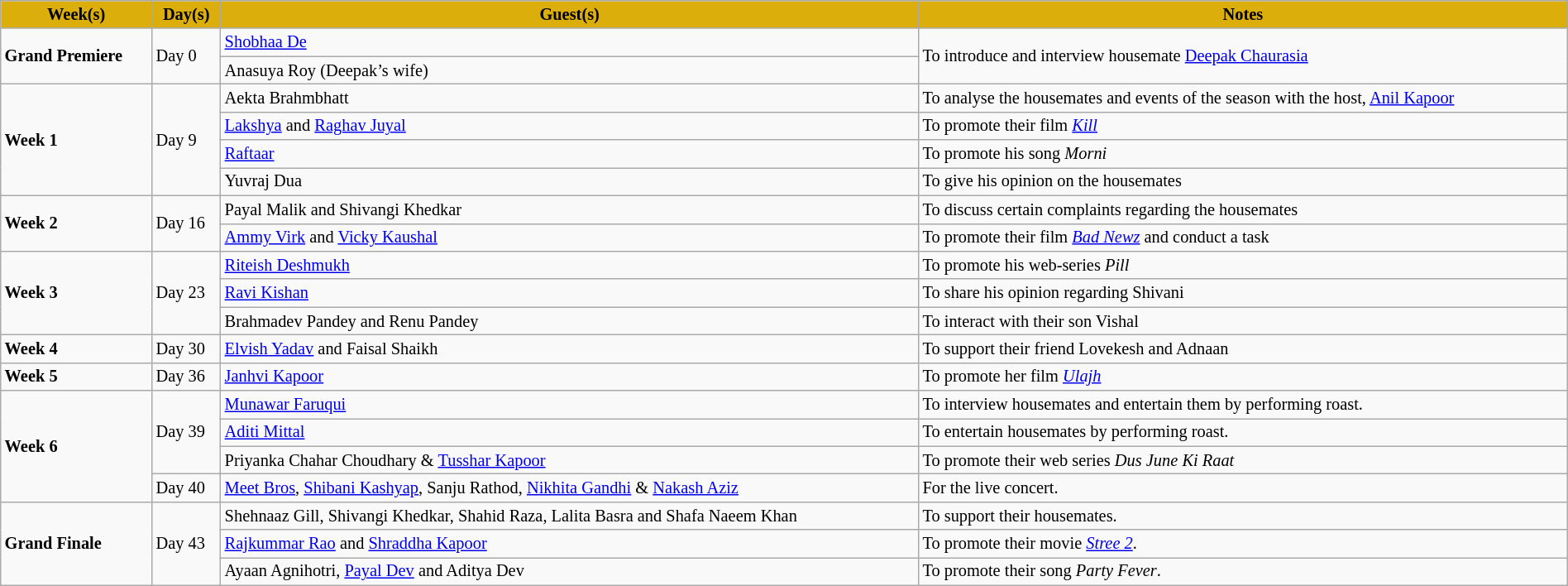<table class="wikitable" style="font-size:85%; width:100%;">
<tr>
<th style="background:#dbae0c; color:black; ">Week(s)</th>
<th style="background:#dbae0c; color:black; ">Day(s)</th>
<th style="background:#dbae0c; color:black; ">Guest(s)</th>
<th style="background:#dbae0c; color:black; ">Notes</th>
</tr>
<tr>
<td rowspan="2"><strong>Grand Premiere</strong></td>
<td rowspan="2">Day 0</td>
<td><a href='#'>Shobhaa De</a></td>
<td rowspan="2">To introduce and interview housemate <a href='#'>Deepak Chaurasia</a></td>
</tr>
<tr>
<td>Anasuya Roy (Deepak’s wife)</td>
</tr>
<tr>
<td rowspan="4"><strong>Week 1</strong></td>
<td rowspan="4">Day 9</td>
<td>Aekta Brahmbhatt</td>
<td>To analyse the housemates and events of the season with the host, <a href='#'>Anil Kapoor</a></td>
</tr>
<tr>
<td><a href='#'>Lakshya</a> and <a href='#'>Raghav Juyal</a></td>
<td>To promote their film <em><a href='#'>Kill</a></em></td>
</tr>
<tr>
<td><a href='#'>Raftaar</a></td>
<td>To promote his song <em>Morni</em></td>
</tr>
<tr>
<td>Yuvraj Dua</td>
<td>To give his opinion on the housemates</td>
</tr>
<tr>
<td rowspan="2"><strong>Week 2</strong></td>
<td rowspan="2">Day 16</td>
<td>Payal Malik and Shivangi Khedkar</td>
<td>To discuss certain complaints regarding the housemates</td>
</tr>
<tr>
<td><a href='#'>Ammy Virk</a> and <a href='#'>Vicky Kaushal</a></td>
<td>To promote their film <a href='#'><em>Bad Newz</em></a> and conduct a task</td>
</tr>
<tr>
<td rowspan="3"><strong>Week 3</strong></td>
<td rowspan="3">Day 23</td>
<td><a href='#'>Riteish Deshmukh</a></td>
<td>To promote his web-series <em>Pill</em></td>
</tr>
<tr>
<td><a href='#'>Ravi Kishan</a></td>
<td>To share his opinion regarding Shivani</td>
</tr>
<tr>
<td>Brahmadev Pandey and Renu Pandey</td>
<td>To interact with their son Vishal</td>
</tr>
<tr>
<td><strong>Week 4</strong></td>
<td>Day 30</td>
<td><a href='#'>Elvish Yadav</a> and Faisal Shaikh</td>
<td>To support their friend Lovekesh and Adnaan</td>
</tr>
<tr>
<td><strong>Week 5</strong></td>
<td>Day 36</td>
<td><a href='#'>Janhvi Kapoor</a></td>
<td>To promote her film <em><a href='#'>Ulajh</a></em></td>
</tr>
<tr>
<td rowspan="4"><strong>Week 6</strong></td>
<td rowspan="3">Day 39</td>
<td><a href='#'>Munawar Faruqui</a></td>
<td>To interview housemates and entertain them by performing roast.</td>
</tr>
<tr>
<td><a href='#'>Aditi Mittal</a></td>
<td>To entertain housemates by performing roast.</td>
</tr>
<tr>
<td>Priyanka Chahar Choudhary & <a href='#'>Tusshar Kapoor</a></td>
<td>To promote their web series <em>Dus June Ki Raat</em></td>
</tr>
<tr>
<td>Day 40</td>
<td><a href='#'>Meet Bros</a>, <a href='#'>Shibani Kashyap</a>, Sanju Rathod, <a href='#'>Nikhita Gandhi</a> & <a href='#'>Nakash Aziz</a></td>
<td>For the live concert.</td>
</tr>
<tr>
<td rowspan="3"><strong>Grand Finale</strong></td>
<td rowspan="3">Day 43</td>
<td>Shehnaaz Gill, Shivangi Khedkar, Shahid Raza, Lalita Basra and Shafa Naeem Khan</td>
<td>To support their housemates.</td>
</tr>
<tr>
<td><a href='#'>Rajkummar Rao</a> and <a href='#'>Shraddha Kapoor</a></td>
<td>To promote their movie <em><a href='#'>Stree 2</a></em>.</td>
</tr>
<tr>
<td>Ayaan Agnihotri, <a href='#'>Payal Dev</a> and Aditya Dev</td>
<td>To promote their song <em>Party Fever</em>.</td>
</tr>
</table>
